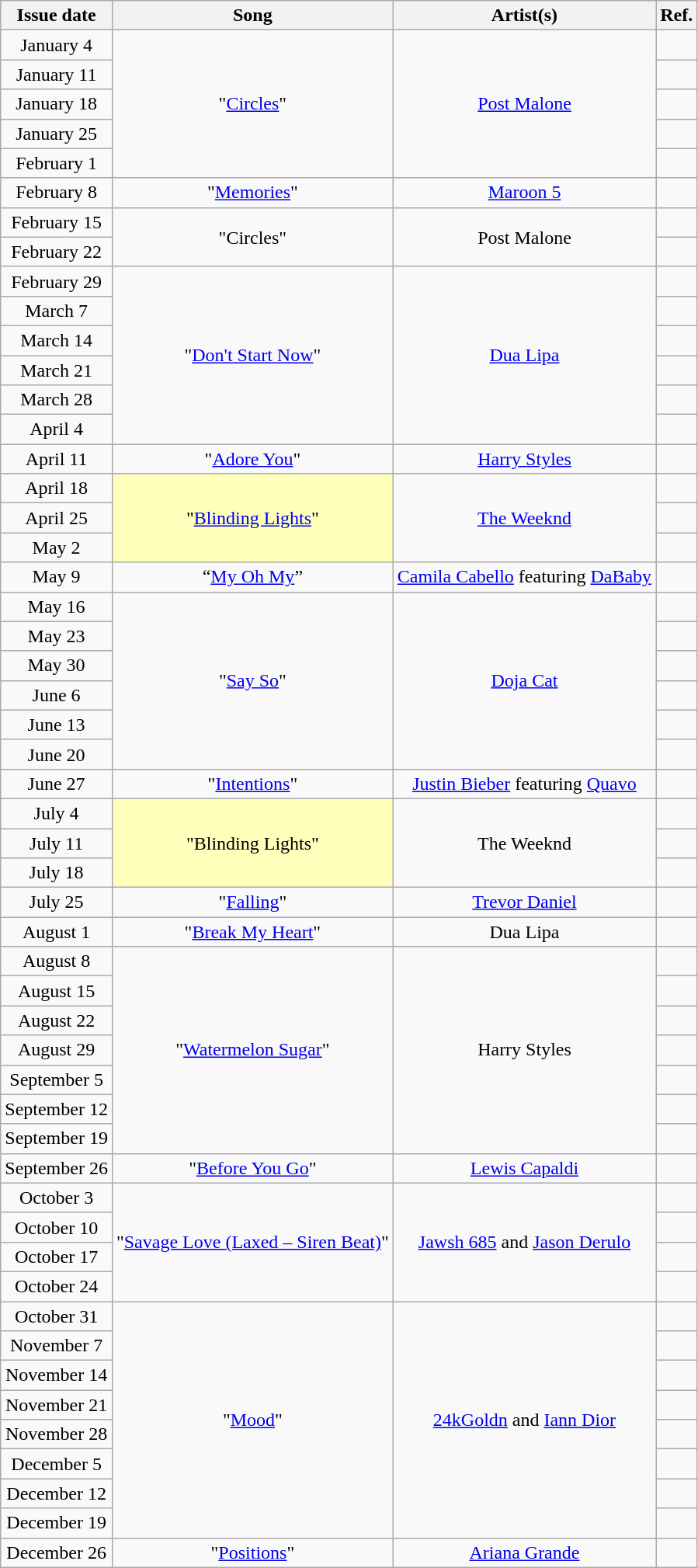<table class="wikitable" style="text-align: center;">
<tr>
<th>Issue date</th>
<th>Song</th>
<th>Artist(s)</th>
<th>Ref.</th>
</tr>
<tr>
<td>January 4</td>
<td rowspan="5">"<a href='#'>Circles</a>"</td>
<td rowspan="5"><a href='#'>Post Malone</a></td>
<td></td>
</tr>
<tr>
<td>January 11</td>
<td></td>
</tr>
<tr>
<td>January 18</td>
<td></td>
</tr>
<tr>
<td>January 25</td>
<td></td>
</tr>
<tr>
<td>February 1</td>
<td></td>
</tr>
<tr>
<td>February 8</td>
<td>"<a href='#'>Memories</a>"</td>
<td><a href='#'>Maroon 5</a></td>
<td></td>
</tr>
<tr>
<td>February 15</td>
<td rowspan="2">"Circles"</td>
<td rowspan="2">Post Malone</td>
<td></td>
</tr>
<tr>
<td>February 22</td>
<td></td>
</tr>
<tr>
<td>February 29</td>
<td rowspan="6">"<a href='#'>Don't Start Now</a>"</td>
<td rowspan="6"><a href='#'>Dua Lipa</a></td>
<td></td>
</tr>
<tr>
<td>March 7</td>
<td></td>
</tr>
<tr>
<td>March 14</td>
<td></td>
</tr>
<tr>
<td>March 21</td>
<td></td>
</tr>
<tr>
<td>March 28</td>
<td></td>
</tr>
<tr>
<td>April 4</td>
<td></td>
</tr>
<tr>
<td>April 11</td>
<td>"<a href='#'>Adore You</a>"</td>
<td><a href='#'>Harry Styles</a></td>
<td></td>
</tr>
<tr>
<td>April 18</td>
<td bgcolor=FFFFBB rowspan="3">"<a href='#'>Blinding Lights</a>" </td>
<td rowspan="3"><a href='#'>The Weeknd</a></td>
<td></td>
</tr>
<tr>
<td>April 25</td>
<td></td>
</tr>
<tr>
<td>May 2</td>
<td></td>
</tr>
<tr>
<td>May 9</td>
<td>“<a href='#'>My Oh My</a>”</td>
<td><a href='#'>Camila Cabello</a> featuring <a href='#'>DaBaby</a></td>
<td></td>
</tr>
<tr>
<td>May 16</td>
<td rowspan="6">"<a href='#'>Say So</a>"</td>
<td rowspan="6"><a href='#'>Doja Cat</a></td>
<td></td>
</tr>
<tr>
<td>May 23</td>
<td></td>
</tr>
<tr>
<td>May 30</td>
<td></td>
</tr>
<tr>
<td>June 6</td>
<td></td>
</tr>
<tr>
<td>June 13</td>
<td></td>
</tr>
<tr>
<td>June 20</td>
<td></td>
</tr>
<tr>
<td>June 27</td>
<td>"<a href='#'>Intentions</a>"</td>
<td><a href='#'>Justin Bieber</a> featuring <a href='#'>Quavo</a></td>
<td></td>
</tr>
<tr>
<td>July 4</td>
<td bgcolor=FFFFBB rowspan="3">"Blinding Lights" </td>
<td rowspan="3">The Weeknd</td>
<td></td>
</tr>
<tr>
<td>July 11</td>
<td></td>
</tr>
<tr>
<td>July 18</td>
<td></td>
</tr>
<tr>
<td>July 25</td>
<td>"<a href='#'>Falling</a>"</td>
<td><a href='#'>Trevor Daniel</a></td>
<td></td>
</tr>
<tr>
<td>August 1</td>
<td>"<a href='#'>Break My Heart</a>"</td>
<td>Dua Lipa</td>
<td></td>
</tr>
<tr>
<td>August 8</td>
<td rowspan="7">"<a href='#'>Watermelon Sugar</a>"</td>
<td rowspan="7">Harry Styles</td>
<td></td>
</tr>
<tr>
<td>August 15</td>
<td></td>
</tr>
<tr>
<td>August 22</td>
<td></td>
</tr>
<tr>
<td>August 29</td>
<td></td>
</tr>
<tr>
<td>September 5</td>
<td></td>
</tr>
<tr>
<td>September 12</td>
<td></td>
</tr>
<tr>
<td>September 19</td>
<td></td>
</tr>
<tr>
<td>September 26</td>
<td>"<a href='#'>Before You Go</a>"</td>
<td><a href='#'>Lewis Capaldi</a></td>
<td></td>
</tr>
<tr>
<td>October 3</td>
<td rowspan="4">"<a href='#'>Savage Love (Laxed – Siren Beat)</a>"</td>
<td rowspan="4"><a href='#'>Jawsh 685</a> and <a href='#'>Jason Derulo</a></td>
<td></td>
</tr>
<tr>
<td>October 10</td>
<td></td>
</tr>
<tr>
<td>October 17</td>
<td></td>
</tr>
<tr>
<td>October 24</td>
<td></td>
</tr>
<tr>
<td>October 31</td>
<td rowspan="8">"<a href='#'>Mood</a>"</td>
<td rowspan="8"><a href='#'>24kGoldn</a> and <a href='#'>Iann Dior</a></td>
<td></td>
</tr>
<tr>
<td>November 7</td>
<td></td>
</tr>
<tr>
<td>November 14</td>
<td></td>
</tr>
<tr>
<td>November 21</td>
<td></td>
</tr>
<tr>
<td>November 28</td>
<td></td>
</tr>
<tr>
<td>December 5</td>
<td></td>
</tr>
<tr>
<td>December 12</td>
<td></td>
</tr>
<tr>
<td>December 19</td>
<td></td>
</tr>
<tr>
<td>December 26</td>
<td>"<a href='#'>Positions</a>"</td>
<td><a href='#'>Ariana Grande</a></td>
<td></td>
</tr>
</table>
